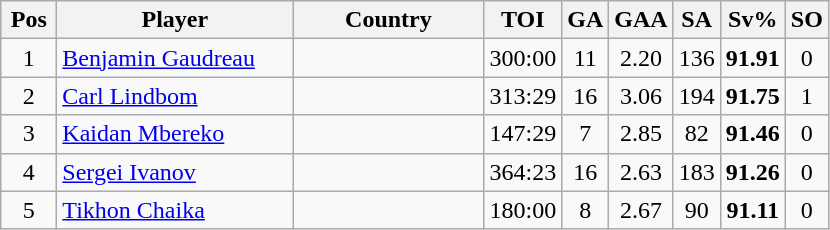<table class="wikitable sortable" style="text-align: center;">
<tr>
<th width=30>Pos</th>
<th width=150>Player</th>
<th width=120>Country</th>
<th width=20>TOI</th>
<th width=20>GA</th>
<th width=20>GAA</th>
<th width=20>SA</th>
<th width=20>Sv%</th>
<th width=20>SO</th>
</tr>
<tr>
<td>1</td>
<td align=left><a href='#'>Benjamin Gaudreau</a></td>
<td align="left"></td>
<td>300:00</td>
<td>11</td>
<td>2.20</td>
<td>136</td>
<td><strong>91.91</strong></td>
<td>0</td>
</tr>
<tr>
<td>2</td>
<td align=left><a href='#'>Carl Lindbom</a></td>
<td align="left"></td>
<td>313:29</td>
<td>16</td>
<td>3.06</td>
<td>194</td>
<td><strong>91.75</strong></td>
<td>1</td>
</tr>
<tr>
<td>3</td>
<td align=left><a href='#'>Kaidan Mbereko</a></td>
<td align="left"></td>
<td>147:29</td>
<td>7</td>
<td>2.85</td>
<td>82</td>
<td><strong>91.46</strong></td>
<td>0</td>
</tr>
<tr>
<td>4</td>
<td align=left><a href='#'>Sergei Ivanov</a></td>
<td align="left"></td>
<td>364:23</td>
<td>16</td>
<td>2.63</td>
<td>183</td>
<td><strong>91.26</strong></td>
<td>0</td>
</tr>
<tr>
<td>5</td>
<td align=left><a href='#'>Tikhon Chaika</a></td>
<td align="left"></td>
<td>180:00</td>
<td>8</td>
<td>2.67</td>
<td>90</td>
<td><strong>91.11</strong></td>
<td>0</td>
</tr>
</table>
